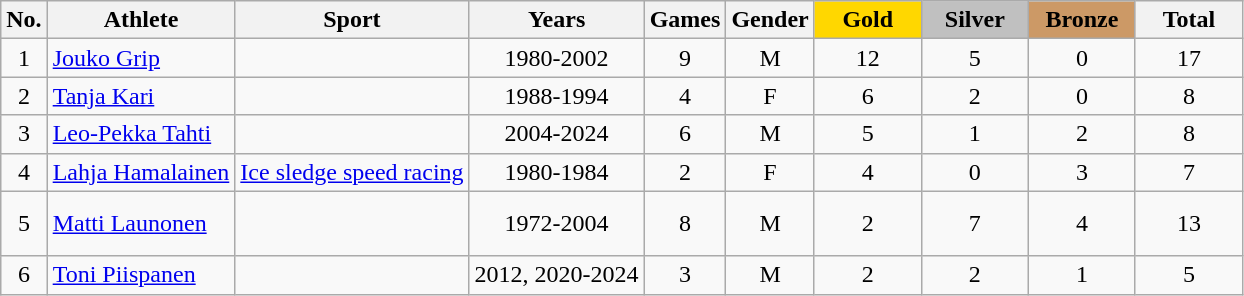<table class="wikitable sortable">
<tr>
<th>No.</th>
<th>Athlete</th>
<th>Sport</th>
<th>Years</th>
<th>Games</th>
<th>Gender</th>
<th style="background:gold; width:4.0em; font-weight:bold;">Gold</th>
<th style="background:silver; width:4.0em; font-weight:bold;">Silver</th>
<th style="background:#c96; width:4.0em; font-weight:bold;">Bronze</th>
<th style="width:4.0em;">Total</th>
</tr>
<tr align=center>
<td>1</td>
<td align=left><a href='#'>Jouko Grip</a></td>
<td align=left><br></td>
<td>1980-2002</td>
<td>9</td>
<td>M</td>
<td>12</td>
<td>5</td>
<td>0</td>
<td>17</td>
</tr>
<tr align=center>
<td>2</td>
<td align=left><a href='#'>Tanja Kari</a></td>
<td align=left><br></td>
<td>1988-1994</td>
<td>4</td>
<td>F</td>
<td>6</td>
<td>2</td>
<td>0</td>
<td>8</td>
</tr>
<tr align=center>
<td>3</td>
<td align=left><a href='#'>Leo-Pekka Tahti</a></td>
<td align=left></td>
<td>2004-2024</td>
<td>6</td>
<td>M</td>
<td>5</td>
<td>1</td>
<td>2</td>
<td>8</td>
</tr>
<tr align=center>
<td>4</td>
<td align=left><a href='#'>Lahja Hamalainen</a></td>
<td align=left><a href='#'>Ice sledge speed racing</a></td>
<td>1980-1984</td>
<td>2</td>
<td>F</td>
<td>4</td>
<td>0</td>
<td>3</td>
<td>7</td>
</tr>
<tr align=center>
<td>5</td>
<td align=left><a href='#'>Matti Launonen</a></td>
<td align=left><br><br></td>
<td>1972-2004</td>
<td>8</td>
<td>M</td>
<td>2</td>
<td>7</td>
<td>4</td>
<td>13</td>
</tr>
<tr align=center>
<td>6</td>
<td align=left><a href='#'>Toni Piispanen</a></td>
<td align=left></td>
<td>2012, 2020-2024</td>
<td>3</td>
<td>M</td>
<td>2</td>
<td>2</td>
<td>1</td>
<td>5</td>
</tr>
</table>
